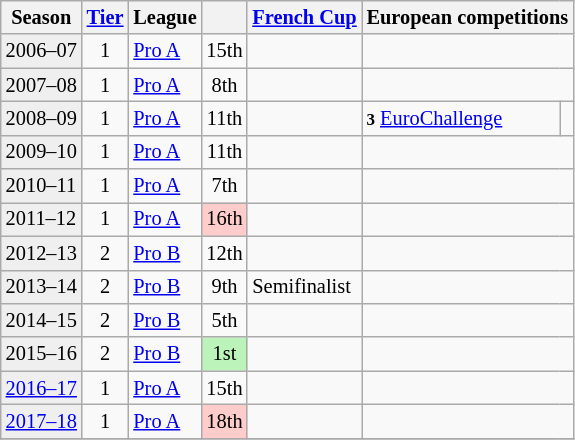<table class="wikitable" style="font-size:85%;">
<tr bgcolor=>
<th>Season</th>
<th><a href='#'>Tier</a></th>
<th>League</th>
<th></th>
<th><a href='#'>French Cup</a></th>
<th colspan=2>European competitions</th>
</tr>
<tr>
<td style="background:#efefef;">2006–07</td>
<td align="center">1</td>
<td><a href='#'>Pro A</a></td>
<td align="center">15th</td>
<td></td>
<td colspan=2></td>
</tr>
<tr>
<td style="background:#efefef;">2007–08</td>
<td align="center">1</td>
<td><a href='#'>Pro A</a></td>
<td align="center">8th</td>
<td></td>
<td colspan=2></td>
</tr>
<tr>
<td style="background:#efefef;">2008–09</td>
<td align="center">1</td>
<td><a href='#'>Pro A</a></td>
<td align="center">11th</td>
<td></td>
<td><small><strong>3</strong></small> <a href='#'>EuroChallenge</a></td>
<td></td>
</tr>
<tr>
<td style="background:#efefef;">2009–10</td>
<td align="center">1</td>
<td><a href='#'>Pro A</a></td>
<td align="center">11th</td>
<td></td>
<td colspan=2></td>
</tr>
<tr>
<td style="background:#efefef;">2010–11</td>
<td align="center">1</td>
<td><a href='#'>Pro A</a></td>
<td align="center">7th</td>
<td></td>
<td colspan=2></td>
</tr>
<tr>
<td style="background:#efefef;">2011–12</td>
<td align="center">1</td>
<td><a href='#'>Pro A</a></td>
<td align="center" bgcolor=#fcc>16th</td>
<td></td>
<td colspan=2></td>
</tr>
<tr>
<td style="background:#efefef;">2012–13</td>
<td align="center">2</td>
<td><a href='#'>Pro B</a></td>
<td align="center">12th</td>
<td></td>
<td colspan=2></td>
</tr>
<tr>
<td style="background:#efefef;">2013–14</td>
<td align="center">2</td>
<td><a href='#'>Pro B</a></td>
<td align="center">9th</td>
<td>Semifinalist</td>
<td colspan=2></td>
</tr>
<tr>
<td style="background:#efefef;">2014–15</td>
<td align="center">2</td>
<td><a href='#'>Pro B</a></td>
<td align="center">5th</td>
<td></td>
<td colspan=2></td>
</tr>
<tr>
<td style="background:#efefef;">2015–16</td>
<td align="center">2</td>
<td><a href='#'>Pro B</a></td>
<td align="center" bgcolor=#BBF3BB>1st</td>
<td></td>
<td colspan=2></td>
</tr>
<tr>
<td style="background:#efefef;"><a href='#'>2016–17</a></td>
<td align="center">1</td>
<td><a href='#'>Pro A</a></td>
<td align="center">15th</td>
<td></td>
<td colspan=2></td>
</tr>
<tr>
<td style="background:#efefef;"><a href='#'>2017–18</a></td>
<td align="center">1</td>
<td><a href='#'>Pro A</a></td>
<td align="center" bgcolor=#fcc>18th</td>
<td></td>
<td colspan=2></td>
</tr>
<tr>
</tr>
</table>
